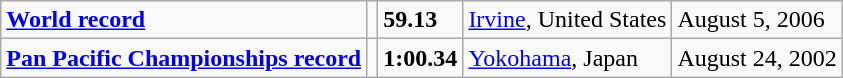<table class="wikitable">
<tr>
<td><strong><a href='#'>World record</a></strong></td>
<td></td>
<td><strong>59.13</strong></td>
<td><a href='#'>Irvine</a>, United States</td>
<td>August 5, 2006</td>
</tr>
<tr>
<td><strong><a href='#'>Pan Pacific Championships record</a></strong></td>
<td></td>
<td><strong>1:00.34</strong></td>
<td><a href='#'>Yokohama</a>, Japan</td>
<td>August 24, 2002</td>
</tr>
</table>
